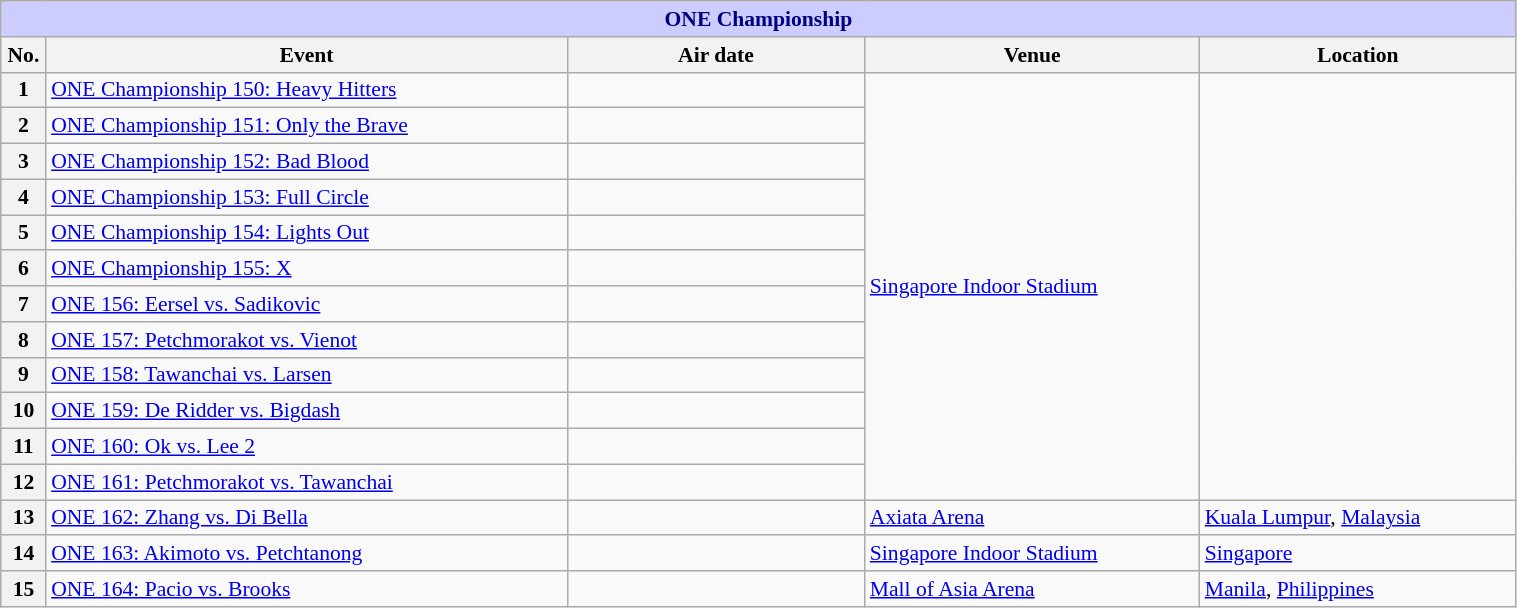<table class="wikitable" style="width:80%; font-size:90%;">
<tr>
<th colspan=9 style="background-color: #ccf; color: #000080; text-align: center;"><strong>ONE Championship</strong></th>
</tr>
<tr>
<th style= width:1%;">No.</th>
<th style= width:28%;">Event</th>
<th style= width:16%;">Air date</th>
<th style= width:18%;">Venue</th>
<th style= width:17%;">Location</th>
</tr>
<tr>
<th>1</th>
<td><a href='#'>ONE Championship 150: Heavy Hitters</a></td>
<td></td>
<td rowspan=12><a href='#'>Singapore Indoor Stadium</a></td>
<td rowspan=12></td>
</tr>
<tr>
<th>2</th>
<td><a href='#'>ONE Championship 151: Only the Brave</a></td>
<td></td>
</tr>
<tr>
<th>3</th>
<td><a href='#'>ONE Championship 152: Bad Blood</a></td>
<td></td>
</tr>
<tr>
<th>4</th>
<td><a href='#'>ONE Championship 153: Full Circle</a></td>
<td></td>
</tr>
<tr>
<th>5</th>
<td><a href='#'>ONE Championship 154: Lights Out</a></td>
<td></td>
</tr>
<tr>
<th>6</th>
<td><a href='#'>ONE Championship 155: X</a></td>
<td></td>
</tr>
<tr>
<th>7</th>
<td><a href='#'>ONE 156: Eersel vs. Sadikovic</a></td>
<td></td>
</tr>
<tr>
<th>8</th>
<td><a href='#'>ONE 157: Petchmorakot vs. Vienot</a></td>
<td></td>
</tr>
<tr>
<th>9</th>
<td><a href='#'>ONE 158: Tawanchai vs. Larsen</a></td>
<td></td>
</tr>
<tr>
<th>10</th>
<td><a href='#'>ONE 159: De Ridder vs. Bigdash</a></td>
<td></td>
</tr>
<tr>
<th>11</th>
<td><a href='#'>ONE 160: Ok vs. Lee 2</a></td>
<td></td>
</tr>
<tr>
<th>12</th>
<td><a href='#'>ONE 161: Petchmorakot vs. Tawanchai</a></td>
<td></td>
</tr>
<tr>
<th>13</th>
<td><a href='#'>ONE 162: Zhang vs. Di Bella</a></td>
<td></td>
<td><a href='#'>Axiata Arena</a></td>
<td> <a href='#'>Kuala Lumpur</a>, <a href='#'>Malaysia</a></td>
</tr>
<tr>
<th>14</th>
<td><a href='#'>ONE 163: Akimoto vs. Petchtanong</a></td>
<td></td>
<td><a href='#'>Singapore Indoor Stadium</a></td>
<td> <a href='#'>Singapore</a></td>
</tr>
<tr>
<th>15</th>
<td><a href='#'>ONE 164: Pacio vs. Brooks</a></td>
<td></td>
<td><a href='#'>Mall of Asia Arena</a></td>
<td> <a href='#'>Manila</a>, <a href='#'>Philippines</a></td>
</tr>
</table>
